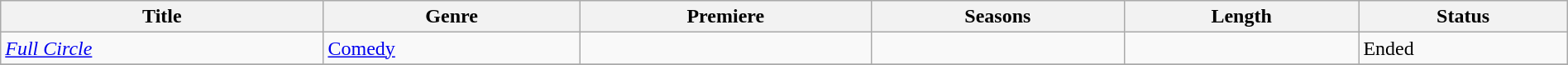<table class="wikitable sortable" style="width:100%;">
<tr>
<th>Title</th>
<th>Genre</th>
<th>Premiere</th>
<th>Seasons</th>
<th>Length</th>
<th>Status</th>
</tr>
<tr>
<td><em><a href='#'>Full Circle</a></em></td>
<td><a href='#'>Comedy</a></td>
<td></td>
<td></td>
<td></td>
<td>Ended</td>
</tr>
<tr>
</tr>
</table>
